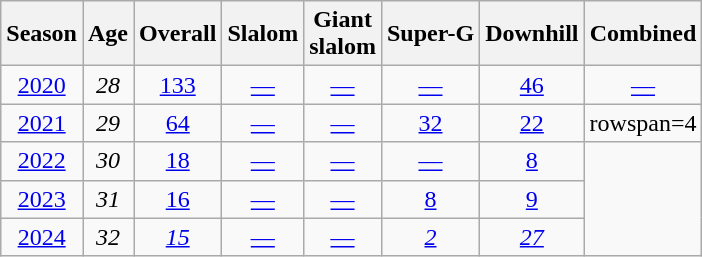<table class=wikitable style="text-align:center">
<tr>
<th>Season</th>
<th>Age</th>
<th>Overall</th>
<th>Slalom</th>
<th>Giant<br>slalom</th>
<th>Super-G</th>
<th>Downhill</th>
<th>Combined</th>
</tr>
<tr>
<td><a href='#'>2020</a></td>
<td><em>28</em></td>
<td><a href='#'>133</a></td>
<td><a href='#'>—</a></td>
<td><a href='#'>—</a></td>
<td><a href='#'>—</a></td>
<td><a href='#'>46</a></td>
<td><a href='#'>—</a></td>
</tr>
<tr>
<td><a href='#'>2021</a></td>
<td><em>29</em></td>
<td><a href='#'>64</a></td>
<td><a href='#'>—</a></td>
<td><a href='#'>—</a></td>
<td><a href='#'>32</a></td>
<td><a href='#'>22</a></td>
<td>rowspan=4 </td>
</tr>
<tr>
<td><a href='#'>2022</a></td>
<td><em>30</em></td>
<td><a href='#'>18</a></td>
<td><a href='#'>—</a></td>
<td><a href='#'>—</a></td>
<td><a href='#'>—</a></td>
<td><a href='#'>8</a></td>
</tr>
<tr>
<td><a href='#'>2023</a></td>
<td><em>31</em></td>
<td><a href='#'>16</a></td>
<td><a href='#'>—</a></td>
<td><a href='#'>—</a></td>
<td><a href='#'>8</a></td>
<td><a href='#'>9</a></td>
</tr>
<tr>
<td><a href='#'>2024</a></td>
<td><em>32</em></td>
<td><em><a href='#'>15</a></em></td>
<td><a href='#'>—</a></td>
<td><a href='#'>—</a></td>
<td><em><a href='#'>2</a></em></td>
<td><em><a href='#'>27</a></em></td>
</tr>
</table>
